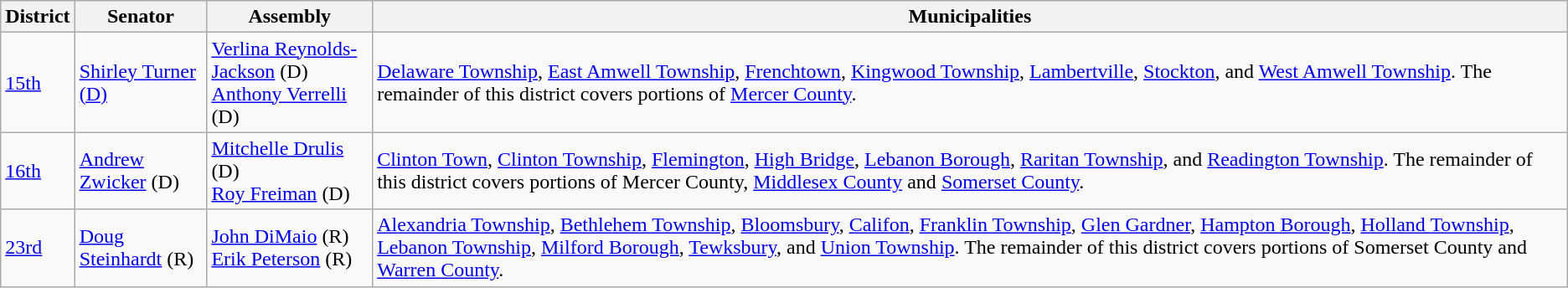<table class="wikitable">
<tr>
<th>District</th>
<th>Senator</th>
<th>Assembly</th>
<th>Municipalities</th>
</tr>
<tr>
<td><a href='#'>15th</a></td>
<td><a href='#'>Shirley Turner</a> <a href='#'>(D)</a></td>
<td><a href='#'>Verlina Reynolds-Jackson</a> (D)<br><a href='#'>Anthony Verrelli</a> (D)</td>
<td><a href='#'>Delaware Township</a>, <a href='#'>East Amwell Township</a>, <a href='#'>Frenchtown</a>, <a href='#'>Kingwood Township</a>, <a href='#'>Lambertville</a>, <a href='#'>Stockton</a>, and <a href='#'>West Amwell Township</a>. The remainder of this district covers portions of <a href='#'>Mercer County</a>.</td>
</tr>
<tr>
<td><a href='#'>16th</a></td>
<td><a href='#'>Andrew Zwicker</a> (D)</td>
<td><a href='#'>Mitchelle Drulis</a> (D)<br><a href='#'>Roy Freiman</a> (D)</td>
<td><a href='#'>Clinton Town</a>, <a href='#'>Clinton Township</a>, <a href='#'>Flemington</a>, <a href='#'>High Bridge</a>, <a href='#'>Lebanon Borough</a>, <a href='#'>Raritan Township</a>, and <a href='#'>Readington Township</a>. The remainder of this district covers portions of Mercer County, <a href='#'>Middlesex County</a> and <a href='#'>Somerset County</a>.</td>
</tr>
<tr>
<td><a href='#'>23rd</a></td>
<td><a href='#'>Doug Steinhardt</a> (R)</td>
<td><a href='#'>John DiMaio</a> (R)<br><a href='#'>Erik Peterson</a> (R)</td>
<td><a href='#'>Alexandria Township</a>, <a href='#'>Bethlehem Township</a>, <a href='#'>Bloomsbury</a>, <a href='#'>Califon</a>, <a href='#'>Franklin Township</a>, <a href='#'>Glen Gardner</a>, <a href='#'>Hampton Borough</a>, <a href='#'>Holland Township</a>, <a href='#'>Lebanon Township</a>, <a href='#'>Milford Borough</a>, <a href='#'>Tewksbury</a>, and <a href='#'>Union Township</a>. The remainder of this district covers portions of Somerset County and <a href='#'>Warren County</a>.</td>
</tr>
</table>
